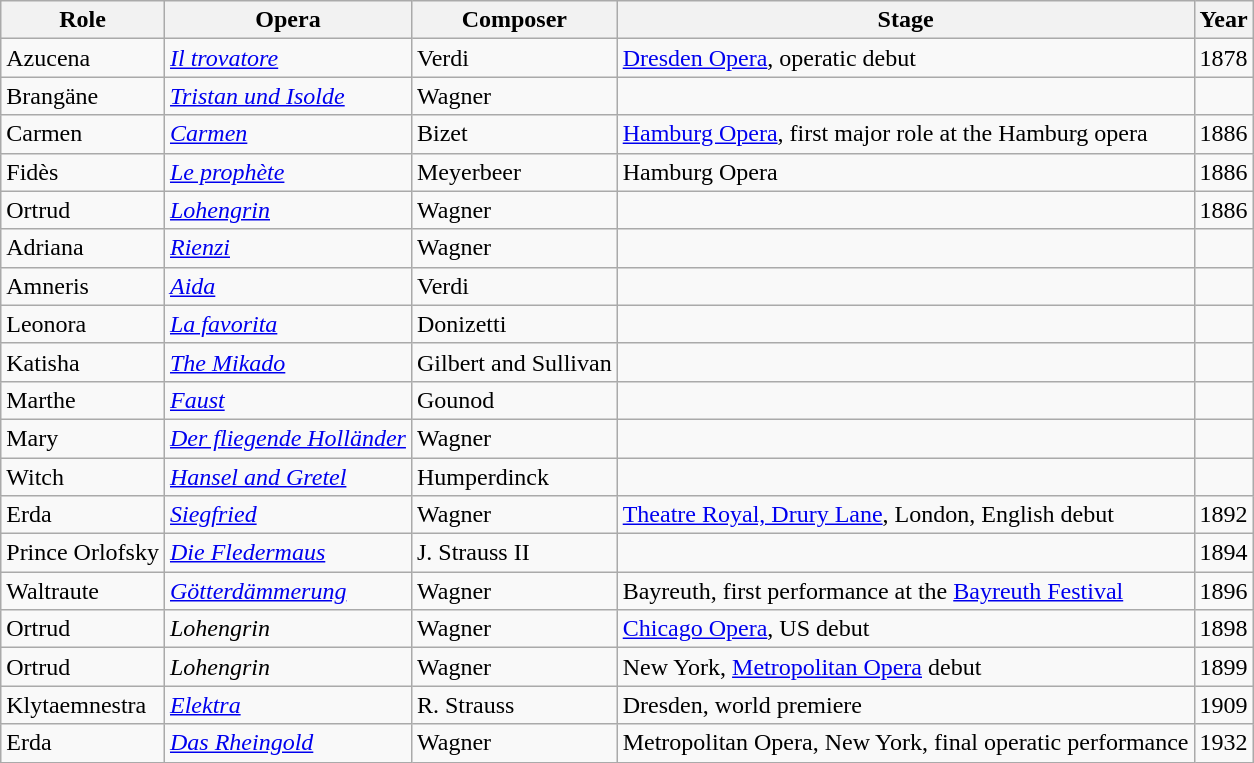<table class="wikitable">
<tr>
<th>Role</th>
<th>Opera</th>
<th>Composer</th>
<th>Stage</th>
<th>Year</th>
</tr>
<tr>
<td>Azucena</td>
<td><em><a href='#'>Il trovatore</a></em></td>
<td>Verdi</td>
<td><a href='#'>Dresden Opera</a>, operatic debut</td>
<td>1878</td>
</tr>
<tr>
<td>Brangäne</td>
<td><em><a href='#'>Tristan und Isolde</a></em></td>
<td>Wagner</td>
<td></td>
<td></td>
</tr>
<tr>
<td>Carmen</td>
<td><em><a href='#'>Carmen</a></em></td>
<td>Bizet</td>
<td><a href='#'>Hamburg Opera</a>, first major role at the Hamburg opera</td>
<td>1886</td>
</tr>
<tr>
<td>Fidès</td>
<td><em><a href='#'>Le prophète</a></em></td>
<td>Meyerbeer</td>
<td>Hamburg Opera</td>
<td>1886</td>
</tr>
<tr>
<td>Ortrud</td>
<td><em><a href='#'>Lohengrin</a></em></td>
<td>Wagner</td>
<td></td>
<td>1886</td>
</tr>
<tr>
<td>Adriana</td>
<td><em><a href='#'>Rienzi</a></em></td>
<td>Wagner</td>
<td></td>
<td></td>
</tr>
<tr>
<td>Amneris</td>
<td><em><a href='#'>Aida</a></em></td>
<td>Verdi</td>
<td></td>
<td></td>
</tr>
<tr>
<td>Leonora</td>
<td><em><a href='#'>La favorita</a></em></td>
<td>Donizetti</td>
<td></td>
<td></td>
</tr>
<tr>
<td>Katisha</td>
<td><em><a href='#'>The Mikado</a></em></td>
<td>Gilbert and Sullivan</td>
<td></td>
<td></td>
</tr>
<tr>
<td>Marthe</td>
<td><em><a href='#'>Faust</a></em></td>
<td>Gounod</td>
<td></td>
<td></td>
</tr>
<tr>
<td>Mary</td>
<td><em><a href='#'>Der fliegende Holländer</a></em></td>
<td>Wagner</td>
<td></td>
<td></td>
</tr>
<tr>
<td>Witch</td>
<td><em><a href='#'>Hansel and Gretel</a></em></td>
<td>Humperdinck</td>
<td></td>
<td></td>
</tr>
<tr>
<td>Erda</td>
<td><em><a href='#'>Siegfried</a></em></td>
<td>Wagner</td>
<td><a href='#'>Theatre Royal, Drury Lane</a>, London, English debut</td>
<td>1892</td>
</tr>
<tr>
<td>Prince Orlofsky</td>
<td><em><a href='#'>Die Fledermaus</a></em></td>
<td>J. Strauss II</td>
<td></td>
<td>1894</td>
</tr>
<tr>
<td>Waltraute</td>
<td><em><a href='#'>Götterdämmerung</a></em></td>
<td>Wagner</td>
<td>Bayreuth, first performance at the <a href='#'>Bayreuth Festival</a></td>
<td>1896</td>
</tr>
<tr>
<td>Ortrud</td>
<td><em>Lohengrin</em></td>
<td>Wagner</td>
<td><a href='#'>Chicago Opera</a>, US debut</td>
<td>1898</td>
</tr>
<tr>
<td>Ortrud</td>
<td><em>Lohengrin</em></td>
<td>Wagner</td>
<td>New York, <a href='#'>Metropolitan Opera</a> debut</td>
<td>1899</td>
</tr>
<tr>
<td>Klytaemnestra</td>
<td><em><a href='#'>Elektra</a></em></td>
<td>R. Strauss</td>
<td>Dresden, world premiere</td>
<td>1909</td>
</tr>
<tr>
<td>Erda</td>
<td><em><a href='#'>Das Rheingold</a></em></td>
<td>Wagner</td>
<td>Metropolitan Opera, New York, final operatic performance</td>
<td>1932</td>
</tr>
</table>
